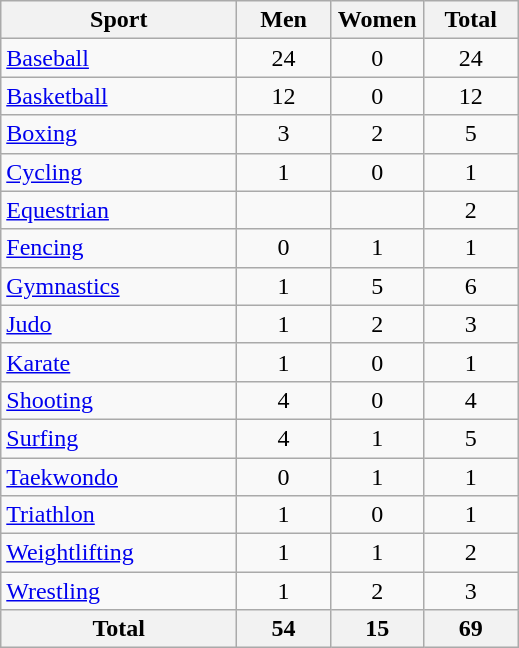<table class="wikitable sortable" style="text-align:center;">
<tr>
<th width=150>Sport</th>
<th width=55>Men</th>
<th width=55>Women</th>
<th width=55>Total</th>
</tr>
<tr>
<td align=left><a href='#'>Baseball</a></td>
<td>24</td>
<td>0</td>
<td>24</td>
</tr>
<tr>
<td align=left><a href='#'>Basketball</a></td>
<td>12</td>
<td>0</td>
<td>12</td>
</tr>
<tr>
<td align=left><a href='#'>Boxing</a></td>
<td>3</td>
<td>2</td>
<td>5</td>
</tr>
<tr>
<td align=left><a href='#'>Cycling</a></td>
<td>1</td>
<td>0</td>
<td>1</td>
</tr>
<tr>
<td align=left><a href='#'>Equestrian</a></td>
<td></td>
<td></td>
<td>2</td>
</tr>
<tr>
<td align=left><a href='#'>Fencing</a></td>
<td>0</td>
<td>1</td>
<td>1</td>
</tr>
<tr>
<td align=left><a href='#'>Gymnastics</a></td>
<td>1</td>
<td>5</td>
<td>6</td>
</tr>
<tr>
<td align=left><a href='#'>Judo</a></td>
<td>1</td>
<td>2</td>
<td>3</td>
</tr>
<tr>
<td align=left><a href='#'>Karate</a></td>
<td>1</td>
<td>0</td>
<td>1</td>
</tr>
<tr>
<td align=left><a href='#'>Shooting</a></td>
<td>4</td>
<td>0</td>
<td>4</td>
</tr>
<tr>
<td align=left><a href='#'>Surfing</a></td>
<td>4</td>
<td>1</td>
<td>5</td>
</tr>
<tr>
<td align=left><a href='#'>Taekwondo</a></td>
<td>0</td>
<td>1</td>
<td>1</td>
</tr>
<tr>
<td align=left><a href='#'>Triathlon</a></td>
<td>1</td>
<td>0</td>
<td>1</td>
</tr>
<tr>
<td align=left><a href='#'>Weightlifting</a></td>
<td>1</td>
<td>1</td>
<td>2</td>
</tr>
<tr>
<td align=left><a href='#'>Wrestling</a></td>
<td>1</td>
<td>2</td>
<td>3</td>
</tr>
<tr>
<th>Total</th>
<th>54</th>
<th>15</th>
<th>69</th>
</tr>
</table>
